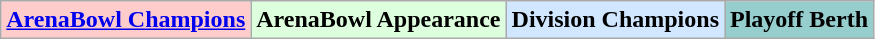<table class="wikitable">
<tr>
<td bgcolor="#FFCCCC"><strong><a href='#'>ArenaBowl Champions</a></strong></td>
<td bgcolor="#DDFFDD"><strong>ArenaBowl Appearance</strong></td>
<td bgcolor="#D0E7FF"><strong>Division Champions</strong></td>
<td bgcolor="#96CDCD"><strong>Playoff Berth</strong></td>
</tr>
</table>
